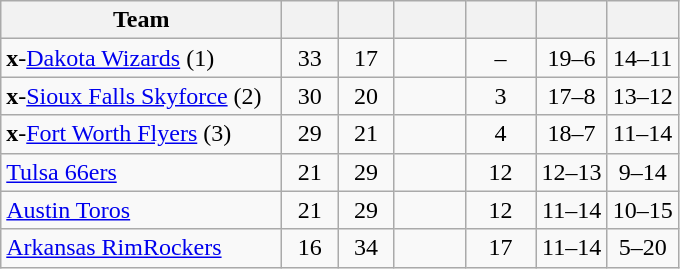<table class="wikitable" style="text-align:center">
<tr>
<th style="width:180px">Team</th>
<th style="width:30px"></th>
<th style="width:30px"></th>
<th style="width:40px"></th>
<th style="width:40px"></th>
<th style="width:40px"></th>
<th style="width:40px"></th>
</tr>
<tr>
<td align=left><strong>x</strong>-<a href='#'>Dakota Wizards</a> (1)</td>
<td>33</td>
<td>17</td>
<td></td>
<td>–</td>
<td>19–6</td>
<td>14–11</td>
</tr>
<tr>
<td align=left><strong>x</strong>-<a href='#'>Sioux Falls Skyforce</a> (2)</td>
<td>30</td>
<td>20</td>
<td></td>
<td>3</td>
<td>17–8</td>
<td>13–12</td>
</tr>
<tr>
<td align=left><strong>x</strong>-<a href='#'>Fort Worth Flyers</a> (3)</td>
<td>29</td>
<td>21</td>
<td></td>
<td>4</td>
<td>18–7</td>
<td>11–14</td>
</tr>
<tr>
<td align=left><a href='#'>Tulsa 66ers</a></td>
<td>21</td>
<td>29</td>
<td></td>
<td>12</td>
<td>12–13</td>
<td>9–14</td>
</tr>
<tr>
<td align=left><a href='#'>Austin Toros</a></td>
<td>21</td>
<td>29</td>
<td></td>
<td>12</td>
<td>11–14</td>
<td>10–15</td>
</tr>
<tr>
<td align=left><a href='#'>Arkansas RimRockers</a></td>
<td>16</td>
<td>34</td>
<td></td>
<td>17</td>
<td>11–14</td>
<td>5–20</td>
</tr>
</table>
